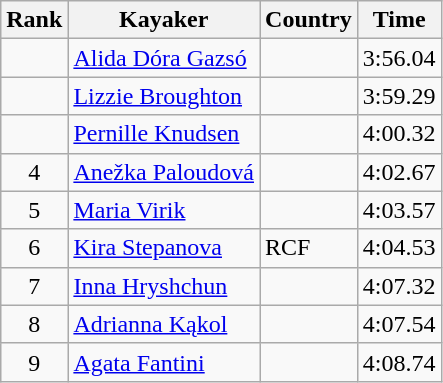<table class="wikitable" style="text-align:center">
<tr>
<th>Rank</th>
<th>Kayaker</th>
<th>Country</th>
<th>Time</th>
</tr>
<tr>
<td></td>
<td align="left"><a href='#'>Alida Dóra Gazsó</a></td>
<td align="left"></td>
<td>3:56.04</td>
</tr>
<tr>
<td></td>
<td align="left"><a href='#'>Lizzie Broughton</a></td>
<td align="left"></td>
<td>3:59.29</td>
</tr>
<tr>
<td></td>
<td align="left"><a href='#'>Pernille Knudsen</a></td>
<td align="left"></td>
<td>4:00.32</td>
</tr>
<tr>
<td>4</td>
<td align="left"><a href='#'>Anežka Paloudová</a></td>
<td align="left"></td>
<td>4:02.67</td>
</tr>
<tr>
<td>5</td>
<td align="left"><a href='#'>Maria Virik</a></td>
<td align="left"></td>
<td>4:03.57</td>
</tr>
<tr>
<td>6</td>
<td align="left"><a href='#'>Kira Stepanova</a></td>
<td align="left"> RCF</td>
<td>4:04.53</td>
</tr>
<tr>
<td>7</td>
<td align="left"><a href='#'>Inna Hryshchun</a></td>
<td align="left"></td>
<td>4:07.32</td>
</tr>
<tr>
<td>8</td>
<td align="left"><a href='#'>Adrianna Kąkol</a></td>
<td align="left"></td>
<td>4:07.54</td>
</tr>
<tr>
<td>9</td>
<td align="left"><a href='#'>Agata Fantini</a></td>
<td align="left"></td>
<td>4:08.74</td>
</tr>
</table>
